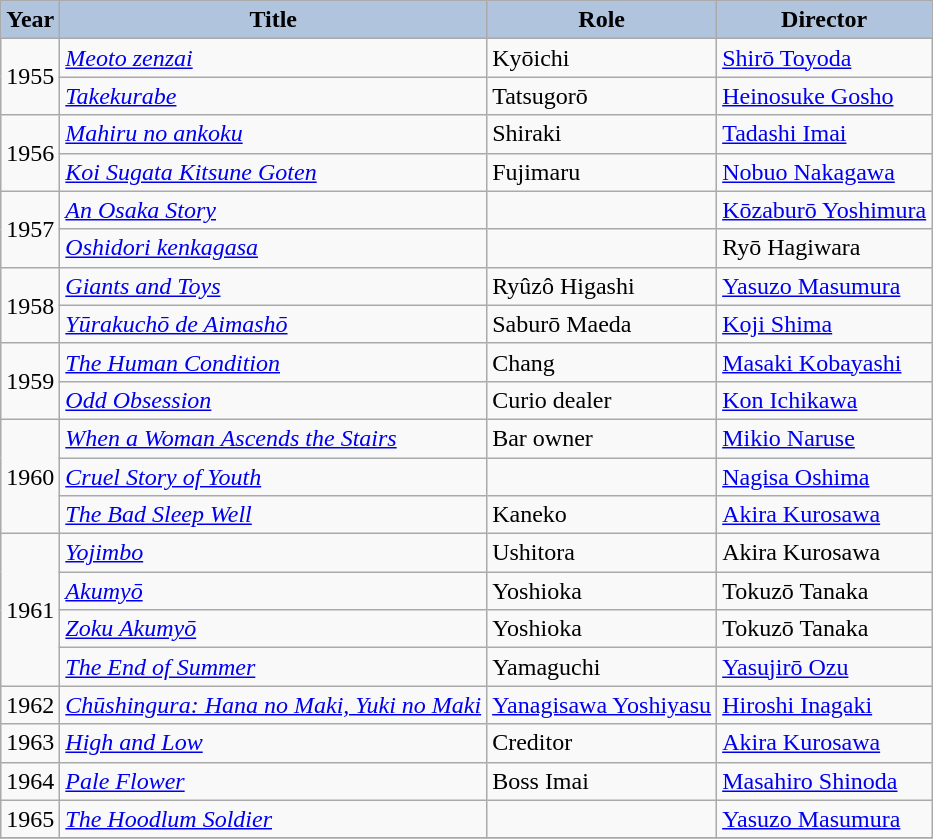<table class="wikitable" style=" border="2" cellpadding="4" background: #f9f9f9;>
<tr align="center">
<th style="background:#B0C4DE;">Year</th>
<th style="background:#B0C4DE;">Title</th>
<th style="background:#B0C4DE;">Role</th>
<th style="background:#B0C4DE;">Director</th>
</tr>
<tr>
<td rowspan="2">1955</td>
<td><em><a href='#'>Meoto zenzai</a></em></td>
<td>Kyōichi</td>
<td><a href='#'>Shirō Toyoda</a></td>
</tr>
<tr>
<td><em><a href='#'>Takekurabe</a></em></td>
<td>Tatsugorō</td>
<td><a href='#'>Heinosuke Gosho</a></td>
</tr>
<tr>
<td rowspan="2">1956</td>
<td><em><a href='#'>Mahiru no ankoku</a></em></td>
<td>Shiraki</td>
<td><a href='#'>Tadashi Imai</a></td>
</tr>
<tr>
<td><em><a href='#'>Koi Sugata Kitsune Goten</a></em></td>
<td>Fujimaru</td>
<td><a href='#'>Nobuo Nakagawa</a></td>
</tr>
<tr>
<td rowspan="2">1957</td>
<td><em><a href='#'>An Osaka Story</a></em></td>
<td></td>
<td><a href='#'>Kōzaburō Yoshimura</a></td>
</tr>
<tr>
<td><em><a href='#'>Oshidori kenkagasa</a></em></td>
<td></td>
<td>Ryō Hagiwara</td>
</tr>
<tr>
<td rowspan="2">1958</td>
<td><em><a href='#'>Giants and Toys</a></em></td>
<td>Ryûzô Higashi</td>
<td><a href='#'>Yasuzo Masumura</a></td>
</tr>
<tr>
<td><em><a href='#'>Yūrakuchō de Aimashō</a></em></td>
<td>Saburō Maeda</td>
<td><a href='#'>Koji Shima</a></td>
</tr>
<tr>
<td rowspan="2">1959</td>
<td><em><a href='#'>The Human Condition</a></em></td>
<td>Chang</td>
<td><a href='#'>Masaki Kobayashi</a></td>
</tr>
<tr>
<td><em><a href='#'>Odd Obsession</a></em></td>
<td>Curio dealer</td>
<td><a href='#'>Kon Ichikawa</a></td>
</tr>
<tr>
<td rowspan="3">1960</td>
<td><em><a href='#'>When a Woman Ascends the Stairs</a></em></td>
<td>Bar owner</td>
<td><a href='#'>Mikio Naruse</a></td>
</tr>
<tr>
<td><em><a href='#'>Cruel Story of Youth</a></em></td>
<td></td>
<td><a href='#'>Nagisa Oshima</a></td>
</tr>
<tr>
<td><em><a href='#'>The Bad Sleep Well</a></em></td>
<td>Kaneko</td>
<td><a href='#'>Akira Kurosawa</a></td>
</tr>
<tr>
<td rowspan="4">1961</td>
<td><em><a href='#'>Yojimbo</a></em></td>
<td>Ushitora</td>
<td>Akira Kurosawa</td>
</tr>
<tr>
<td><em><a href='#'>Akumyō</a></em></td>
<td>Yoshioka</td>
<td>Tokuzō Tanaka</td>
</tr>
<tr>
<td><em><a href='#'>Zoku Akumyō</a></em></td>
<td>Yoshioka</td>
<td>Tokuzō Tanaka</td>
</tr>
<tr>
<td><em><a href='#'>The End of Summer</a></em></td>
<td>Yamaguchi</td>
<td><a href='#'>Yasujirō Ozu</a></td>
</tr>
<tr>
<td>1962</td>
<td><em><a href='#'>Chūshingura: Hana no Maki, Yuki no Maki</a></em></td>
<td><a href='#'>Yanagisawa Yoshiyasu</a></td>
<td><a href='#'>Hiroshi Inagaki</a></td>
</tr>
<tr>
<td>1963</td>
<td><em><a href='#'>High and Low</a></em></td>
<td>Creditor</td>
<td><a href='#'>Akira Kurosawa</a></td>
</tr>
<tr>
<td>1964</td>
<td><em><a href='#'>Pale Flower</a></em></td>
<td>Boss Imai</td>
<td><a href='#'>Masahiro Shinoda</a></td>
</tr>
<tr>
<td>1965</td>
<td><em><a href='#'>The Hoodlum Soldier</a></em></td>
<td></td>
<td><a href='#'>Yasuzo Masumura</a></td>
</tr>
<tr>
</tr>
</table>
